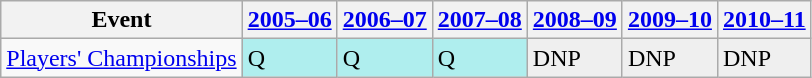<table class="wikitable" border="1">
<tr>
<th>Event</th>
<th><a href='#'>2005–06</a></th>
<th><a href='#'>2006–07</a></th>
<th><a href='#'>2007–08</a></th>
<th><a href='#'>2008–09</a></th>
<th><a href='#'>2009–10</a></th>
<th><a href='#'>2010–11</a></th>
</tr>
<tr>
<td><a href='#'>Players' Championships</a></td>
<td style="background:#afeeee;">Q</td>
<td style="background:#afeeee;">Q</td>
<td style="background:#afeeee;">Q</td>
<td style="background:#EFEFEF;">DNP</td>
<td style="background:#EFEFEF;">DNP</td>
<td style="background:#EFEFEF;">DNP</td>
</tr>
</table>
